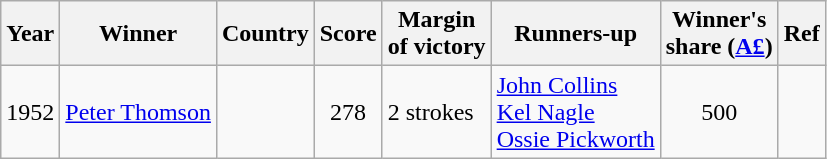<table class="wikitable">
<tr>
<th>Year</th>
<th>Winner</th>
<th>Country</th>
<th>Score</th>
<th>Margin<br>of victory</th>
<th>Runners-up</th>
<th>Winner's<br>share (<a href='#'>A£</a>)</th>
<th>Ref</th>
</tr>
<tr>
<td>1952</td>
<td><a href='#'>Peter Thomson</a></td>
<td></td>
<td align=center>278</td>
<td>2 strokes</td>
<td> <a href='#'>John Collins</a><br> <a href='#'>Kel Nagle</a><br> <a href='#'>Ossie Pickworth</a></td>
<td align=center>500</td>
<td></td>
</tr>
</table>
